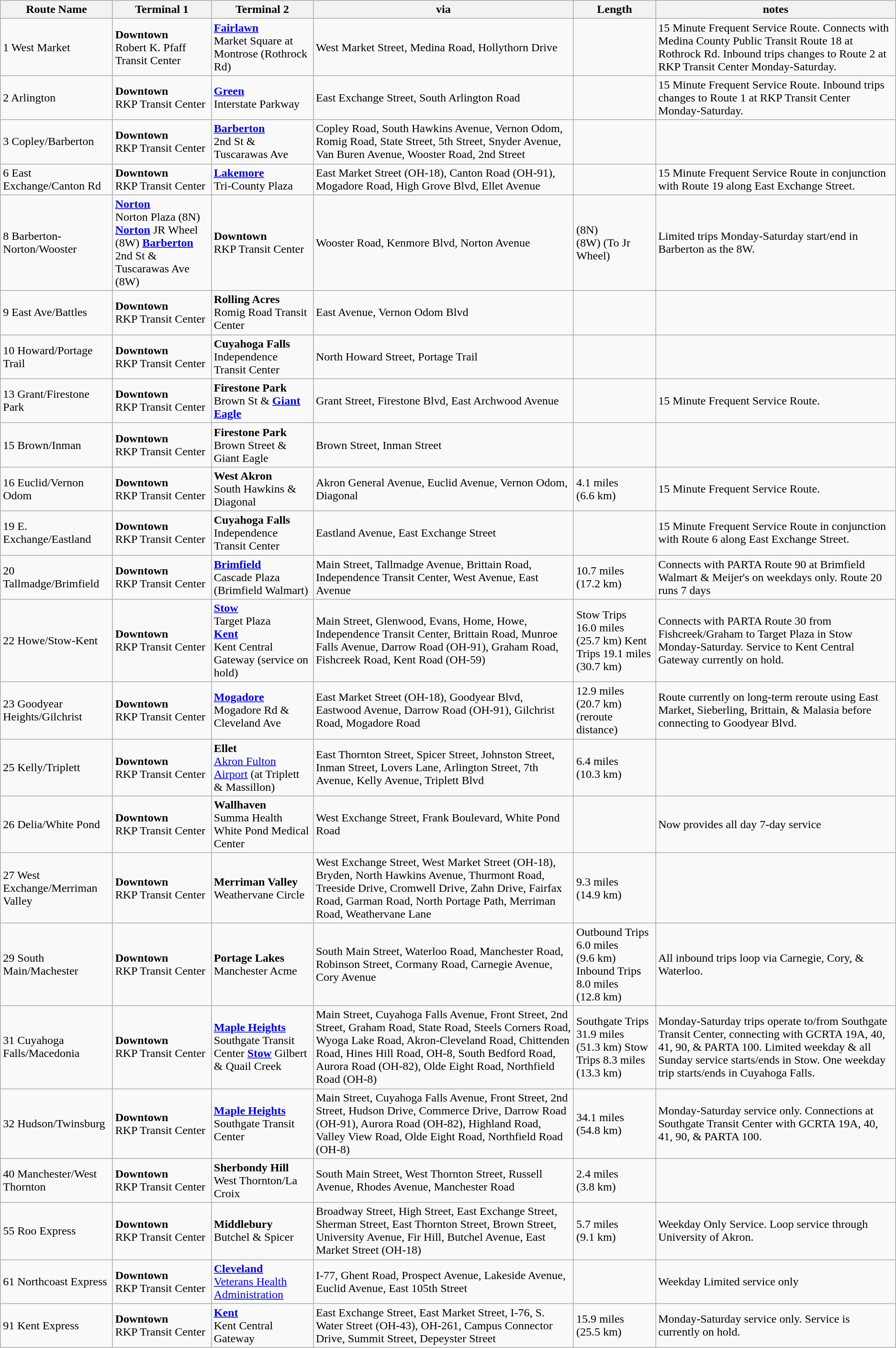<table class="wikitable sortable">
<tr>
<th>Route Name</th>
<th>Terminal 1</th>
<th>Terminal 2</th>
<th>via</th>
<th>Length</th>
<th>notes</th>
</tr>
<tr>
<td>1 West Market</td>
<td><strong>Downtown</strong><br>Robert K. Pfaff Transit Center</td>
<td><strong><a href='#'>Fairlawn</a></strong><br>Market Square at Montrose (Rothrock Rd)</td>
<td>West Market Street, Medina Road, Hollythorn Drive</td>
<td></td>
<td>15 Minute Frequent Service Route. Connects with Medina County Public Transit Route 18 at Rothrock Rd. Inbound trips changes to Route 2 at RKP Transit Center Monday-Saturday.</td>
</tr>
<tr>
<td>2 Arlington</td>
<td><strong>Downtown</strong><br>RKP Transit Center</td>
<td><strong><a href='#'>Green</a></strong><br>Interstate Parkway</td>
<td>East Exchange Street, South Arlington Road</td>
<td></td>
<td>15 Minute Frequent Service Route. Inbound trips changes to Route 1 at RKP Transit Center Monday-Saturday.</td>
</tr>
<tr>
<td>3 Copley/Barberton</td>
<td><strong>Downtown</strong><br>RKP Transit Center</td>
<td><a href='#'><strong>Barberton</strong></a><br>2nd St & Tuscarawas Ave</td>
<td>Copley Road, South Hawkins Avenue, Vernon Odom, Romig Road, State Street, 5th Street, Snyder Avenue, Van Buren Avenue, Wooster Road, 2nd Street</td>
<td></td>
<td></td>
</tr>
<tr>
<td>6 East Exchange/Canton Rd</td>
<td><strong>Downtown</strong><br>RKP Transit Center</td>
<td><strong><a href='#'>Lakemore</a></strong><br>Tri-County Plaza</td>
<td>East Market Street (OH-18), Canton Road (OH-91), Mogadore Road, High Grove Blvd, Ellet Avenue</td>
<td></td>
<td>15 Minute Frequent Service Route in conjunction with Route 19 along East Exchange Street.</td>
</tr>
<tr>
<td>8 Barberton-Norton/Wooster</td>
<td><strong><a href='#'>Norton</a></strong><br>Norton Plaza (8N)<br><strong><a href='#'>Norton</a></strong>
JR Wheel (8W)
<a href='#'><strong>Barberton</strong></a>
2nd St & Tuscarawas Ave (8W)</td>
<td><strong>Downtown</strong><br>RKP Transit Center</td>
<td>Wooster Road, Kenmore Blvd, Norton Avenue</td>
<td>(8N) <br>(8W) (To Jr Wheel)</td>
<td>Limited trips Monday-Saturday start/end in Barberton as the 8W.</td>
</tr>
<tr>
<td>9 East Ave/Battles</td>
<td><strong>Downtown</strong><br>RKP Transit Center</td>
<td><strong>Rolling Acres</strong><br>Romig Road Transit Center</td>
<td>East Avenue, Vernon Odom Blvd</td>
<td></td>
<td></td>
</tr>
<tr>
<td>10 Howard/Portage Trail</td>
<td><strong>Downtown</strong><br>RKP Transit Center</td>
<td><strong>Cuyahoga Falls</strong><br>Independence Transit Center</td>
<td>North Howard Street, Portage Trail</td>
<td></td>
<td></td>
</tr>
<tr>
<td>13 Grant/Firestone Park</td>
<td><strong>Downtown</strong><br>RKP Transit Center</td>
<td><strong>Firestone Park</strong><br>Brown St & <strong><a href='#'>Giant Eagle</a></strong></td>
<td>Grant Street, Firestone Blvd, East Archwood Avenue</td>
<td></td>
<td>15 Minute Frequent Service Route.</td>
</tr>
<tr>
<td>15 Brown/Inman</td>
<td><strong>Downtown</strong><br>RKP Transit Center</td>
<td><strong>Firestone Park</strong><br>Brown Street & Giant Eagle</td>
<td>Brown Street, Inman Street</td>
<td></td>
<td></td>
</tr>
<tr>
<td>16 Euclid/Vernon Odom</td>
<td><strong>Downtown</strong><br>RKP Transit Center</td>
<td><strong>West Akron</strong><br>South Hawkins & Diagonal</td>
<td>Akron General Avenue, Euclid Avenue, Vernon Odom, Diagonal</td>
<td>4.1 miles (6.6 km)</td>
<td>15 Minute Frequent Service Route.</td>
</tr>
<tr>
<td>19 E. Exchange/Eastland</td>
<td><strong>Downtown</strong><br>RKP Transit Center</td>
<td><strong>Cuyahoga Falls</strong><br>Independence Transit Center</td>
<td>Eastland Avenue, East Exchange Street</td>
<td></td>
<td>15 Minute Frequent Service Route in conjunction with Route 6 along East Exchange Street.</td>
</tr>
<tr>
<td>20 Tallmadge/Brimfield</td>
<td><strong>Downtown</strong><br>RKP Transit Center</td>
<td><strong><a href='#'>Brimfield</a></strong><br>Cascade Plaza (Brimfield Walmart)</td>
<td>Main Street, Tallmadge Avenue, Brittain Road, Independence Transit Center, West Avenue, East Avenue</td>
<td>10.7 miles (17.2 km)</td>
<td>Connects with PARTA Route 90 at Brimfield Walmart & Meijer's on weekdays only. Route 20 runs 7 days</td>
</tr>
<tr>
<td>22 Howe/Stow-Kent</td>
<td><strong>Downtown</strong><br>RKP Transit Center</td>
<td><strong><a href='#'>Stow</a></strong><br>Target Plaza<br><strong><a href='#'>Kent</a></strong><br>
Kent Central Gateway (service on hold)</td>
<td>Main Street, Glenwood, Evans, Home, Howe, Independence Transit Center, Brittain Road, Munroe Falls Avenue, Darrow Road (OH-91), Graham Road, Fishcreek Road, Kent Road (OH-59)</td>
<td>Stow Trips<br>16.0 miles (25.7 km)
Kent Trips
19.1 miles
(30.7 km)</td>
<td>Connects with PARTA Route 30 from Fishcreek/Graham to Target Plaza in Stow Monday-Saturday. Service to Kent Central Gateway currently on hold.</td>
</tr>
<tr>
<td>23 Goodyear Heights/Gilchrist</td>
<td><strong>Downtown</strong><br>RKP Transit Center</td>
<td><strong><a href='#'>Mogadore</a></strong><br>Mogadore Rd & Cleveland Ave</td>
<td>East Market Street (OH-18), Goodyear Blvd, Eastwood Avenue, Darrow Road (OH-91), Gilchrist Road, Mogadore Road</td>
<td>12.9 miles (20.7 km) (reroute distance)</td>
<td>Route currently on long-term reroute using East Market, Sieberling, Brittain, & Malasia before connecting to Goodyear Blvd.</td>
</tr>
<tr>
<td>25 Kelly/Triplett</td>
<td><strong>Downtown</strong><br>RKP Transit Center</td>
<td><strong>Ellet</strong><br><a href='#'>Akron Fulton Airport</a> (at Triplett & Massillon)</td>
<td>East Thornton Street, Spicer Street, Johnston Street, Inman Street, Lovers Lane, Arlington Street, 7th Avenue, Kelly Avenue, Triplett Blvd</td>
<td>6.4 miles<br>(10.3 km)</td>
<td></td>
</tr>
<tr>
<td>26 Delia/White Pond</td>
<td><strong>Downtown</strong><br>RKP Transit Center</td>
<td><strong>Wallhaven</strong><br>Summa Health White Pond Medical Center</td>
<td>West Exchange Street, Frank Boulevard, White Pond Road</td>
<td></td>
<td>Now provides all day 7-day service</td>
</tr>
<tr>
<td>27 West Exchange/Merriman Valley</td>
<td><strong>Downtown</strong><br>RKP Transit Center</td>
<td><strong>Merriman Valley</strong><br>Weathervane Circle</td>
<td>West Exchange Street, West Market Street (OH-18), Bryden, North Hawkins Avenue, Thurmont Road, Treeside Drive, Cromwell Drive, Zahn Drive, Fairfax Road, Garman Road, North Portage Path, Merriman Road, Weathervane Lane</td>
<td>9.3 miles<br>(14.9 km)</td>
<td></td>
</tr>
<tr>
<td>29 South Main/Machester</td>
<td><strong>Downtown</strong><br>RKP Transit Center</td>
<td><strong>Portage Lakes</strong><br>Manchester Acme</td>
<td>South Main Street, Waterloo Road, Manchester Road, Robinson Street, Cormany Road, Carnegie Avenue, Cory Avenue</td>
<td>Outbound Trips<br>6.0 miles 
(9.6 km)
Inbound Trips
8.0 miles 
(12.8 km)</td>
<td>All inbound trips loop via Carnegie, Cory, & Waterloo.</td>
</tr>
<tr>
<td>31 Cuyahoga Falls/Macedonia</td>
<td><strong>Downtown</strong><br>RKP Transit Center</td>
<td><strong><a href='#'>Maple Heights</a></strong><br>Southgate Transit Center
<strong><a href='#'>Stow</a></strong> 
Gilbert & Quail Creek</td>
<td>Main Street, Cuyahoga Falls Avenue, Front Street, 2nd Street, Graham Road, State Road, Steels Corners Road, Wyoga Lake Road, Akron-Cleveland Road, Chittenden Road, Hines Hill Road, OH-8, South Bedford Road, Aurora Road (OH-82), Olde Eight Road, Northfield Road (OH-8)</td>
<td>Southgate Trips<br>31.9 miles 
(51.3 km)
Stow Trips
8.3 miles
(13.3 km)</td>
<td>Monday-Saturday trips operate to/from Southgate Transit Center, connecting with GCRTA 19A, 40, 41, 90, & PARTA 100. Limited weekday & all Sunday service starts/ends in Stow. One weekday trip starts/ends in Cuyahoga Falls.</td>
</tr>
<tr>
<td>32 Hudson/Twinsburg</td>
<td><strong>Downtown</strong><br>RKP Transit Center</td>
<td><strong><a href='#'>Maple Heights</a></strong><br>Southgate Transit Center</td>
<td>Main Street, Cuyahoga Falls Avenue, Front Street, 2nd Street, Hudson Drive, Commerce Drive, Darrow Road (OH-91), Aurora Road (OH-82), Highland Road, Valley View Road, Olde Eight Road, Northfield Road (OH-8)</td>
<td>34.1 miles<br>(54.8 km)</td>
<td>Monday-Saturday service only. Connections at Southgate Transit Center with GCRTA 19A, 40, 41, 90, & PARTA 100.</td>
</tr>
<tr>
<td>40 Manchester/West Thornton</td>
<td><strong>Downtown</strong><br>RKP Transit Center</td>
<td><strong>Sherbondy Hill</strong><br>West Thornton/La Croix</td>
<td>South Main Street, West Thornton Street, Russell Avenue, Rhodes Avenue, Manchester Road</td>
<td>2.4 miles<br>(3.8 km)</td>
<td></td>
</tr>
<tr>
<td>55 Roo Express</td>
<td><strong>Downtown</strong><br>RKP Transit Center</td>
<td><strong>Middlebury</strong><br>Butchel & Spicer</td>
<td>Broadway Street, High Street, East Exchange Street, Sherman Street, East Thornton Street, Brown Street, University Avenue, Fir Hill, Butchel Avenue, East Market Street (OH-18)</td>
<td>5.7 miles<br>(9.1 km)</td>
<td>Weekday Only Service. Loop service through University of Akron.</td>
</tr>
<tr>
<td>61 Northcoast Express</td>
<td><strong>Downtown</strong><br>RKP Transit Center</td>
<td><strong><a href='#'>Cleveland</a></strong><br><a href='#'>Veterans Health Administration</a></td>
<td>I-77, Ghent Road, Prospect Avenue, Lakeside Avenue, Euclid Avenue, East 105th Street</td>
<td></td>
<td>Weekday Limited service only</td>
</tr>
<tr>
<td>91 Kent Express</td>
<td><strong>Downtown</strong><br>RKP Transit Center</td>
<td><strong><a href='#'>Kent</a></strong><br>Kent Central Gateway</td>
<td>East Exchange Street, East Market Street, I-76, S. Water Street (OH-43), OH-261, Campus Connector Drive, Summit Street, Depeyster Street</td>
<td>15.9 miles<br>(25.5 km)</td>
<td>Monday-Saturday service only. Service is currently on hold.</td>
</tr>
</table>
